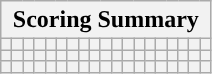<table class="wikitable" style="text-align:center">
<tr>
<th colspan="19">Scoring Summary</th>
</tr>
<tr>
<th></th>
<th></th>
<th></th>
<th></th>
<th></th>
<th></th>
<th></th>
<th></th>
<th></th>
<th></th>
<th></th>
<th></th>
<th></th>
<th></th>
<th></th>
<th></th>
<th></th>
<th></th>
<th></th>
</tr>
<tr>
<th></th>
<th></th>
<th></th>
<th></th>
<th></th>
<th></th>
<th></th>
<th></th>
<th></th>
<th></th>
<th></th>
<th></th>
<th></th>
<th></th>
<th></th>
<th></th>
<th></th>
<th></th>
<th></th>
</tr>
<tr>
<th></th>
<th></th>
<th></th>
<th></th>
<th></th>
<th></th>
<th></th>
<th></th>
<th></th>
<th></th>
<th></th>
<th></th>
<th></th>
<th></th>
<th></th>
<th></th>
<th></th>
<th></th>
<th></th>
</tr>
</table>
